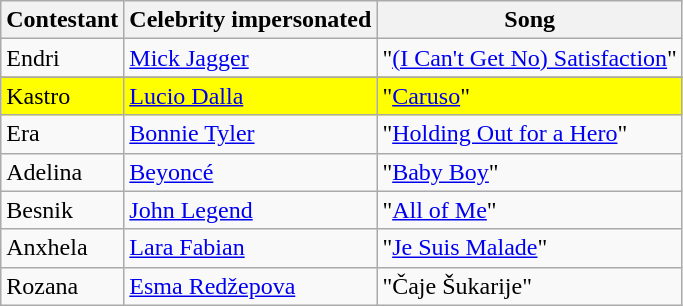<table class="wikitable">
<tr>
<th>Contestant</th>
<th>Celebrity impersonated</th>
<th>Song</th>
</tr>
<tr>
<td>Endri</td>
<td><a href='#'>Mick Jagger</a></td>
<td>"<a href='#'>(I Can't Get No) Satisfaction</a>"</td>
</tr>
<tr>
</tr>
<tr style="background:yellow">
<td>Kastro</td>
<td><a href='#'>Lucio Dalla</a></td>
<td>"<a href='#'>Caruso</a>"</td>
</tr>
<tr>
<td>Era</td>
<td><a href='#'>Bonnie Tyler</a></td>
<td>"<a href='#'>Holding Out for a Hero</a>"</td>
</tr>
<tr>
<td>Adelina</td>
<td><a href='#'>Beyoncé</a></td>
<td>"<a href='#'>Baby Boy</a>"</td>
</tr>
<tr>
<td>Besnik</td>
<td><a href='#'>John Legend</a></td>
<td>"<a href='#'>All of Me</a>"</td>
</tr>
<tr>
<td>Anxhela</td>
<td><a href='#'>Lara Fabian</a></td>
<td>"<a href='#'>Je Suis Malade</a>"</td>
</tr>
<tr>
<td>Rozana</td>
<td><a href='#'>Esma Redžepova</a></td>
<td>"Čaje Šukarije"</td>
</tr>
</table>
